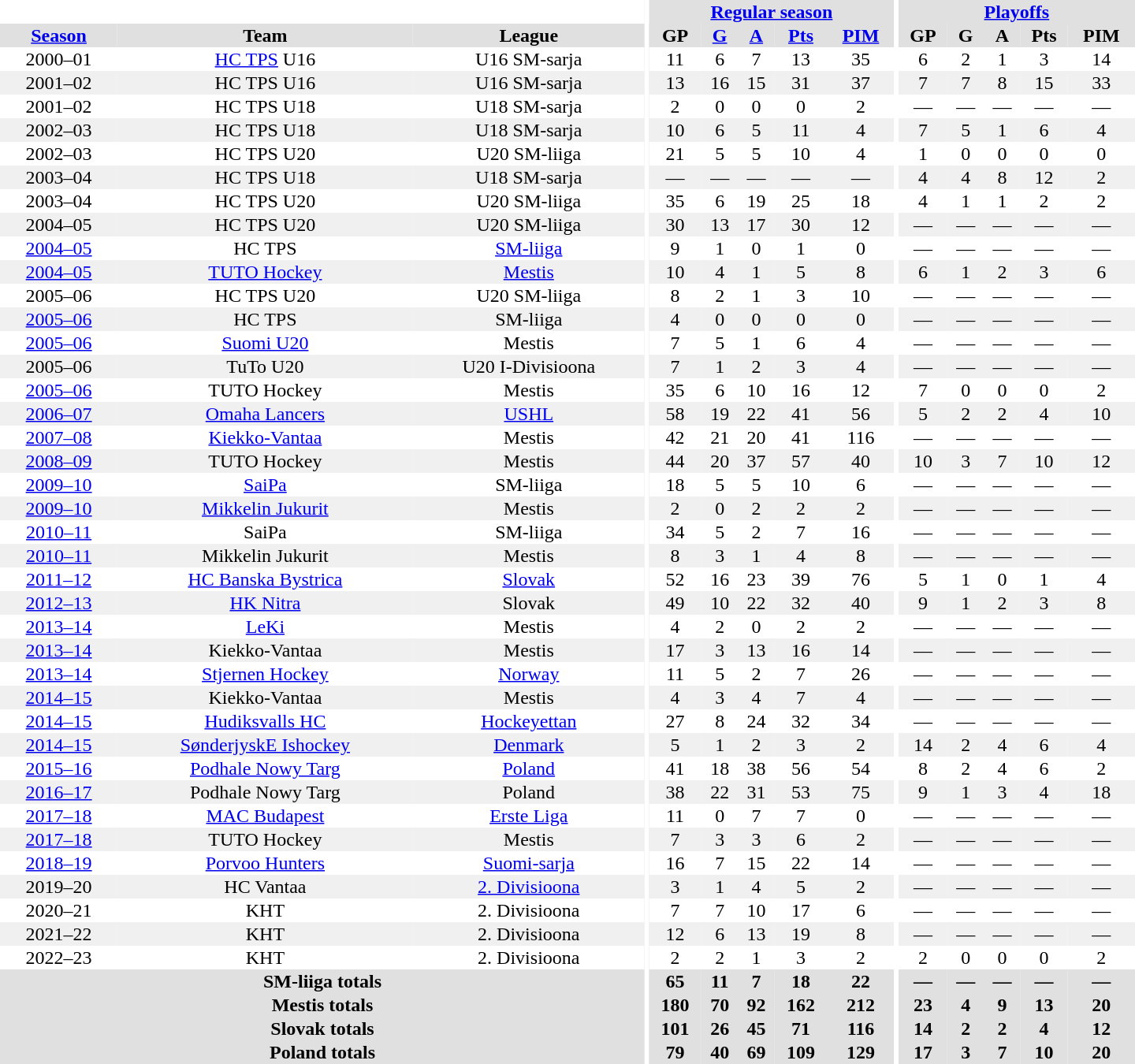<table border="0" cellpadding="1" cellspacing="0" style="text-align:center; width:60em">
<tr bgcolor="#e0e0e0">
<th colspan="3" bgcolor="#ffffff"></th>
<th rowspan="99" bgcolor="#ffffff"></th>
<th colspan="5"><a href='#'>Regular season</a></th>
<th rowspan="99" bgcolor="#ffffff"></th>
<th colspan="5"><a href='#'>Playoffs</a></th>
</tr>
<tr bgcolor="#e0e0e0">
<th><a href='#'>Season</a></th>
<th>Team</th>
<th>League</th>
<th>GP</th>
<th><a href='#'>G</a></th>
<th><a href='#'>A</a></th>
<th><a href='#'>Pts</a></th>
<th><a href='#'>PIM</a></th>
<th>GP</th>
<th>G</th>
<th>A</th>
<th>Pts</th>
<th>PIM</th>
</tr>
<tr>
<td>2000–01</td>
<td><a href='#'>HC TPS</a> U16</td>
<td>U16 SM-sarja</td>
<td>11</td>
<td>6</td>
<td>7</td>
<td>13</td>
<td>35</td>
<td>6</td>
<td>2</td>
<td>1</td>
<td>3</td>
<td>14</td>
</tr>
<tr bgcolor="#f0f0f0">
<td>2001–02</td>
<td>HC TPS U16</td>
<td>U16 SM-sarja</td>
<td>13</td>
<td>16</td>
<td>15</td>
<td>31</td>
<td>37</td>
<td>7</td>
<td>7</td>
<td>8</td>
<td>15</td>
<td>33</td>
</tr>
<tr>
<td>2001–02</td>
<td>HC TPS U18</td>
<td>U18 SM-sarja</td>
<td>2</td>
<td>0</td>
<td>0</td>
<td>0</td>
<td>2</td>
<td>—</td>
<td>—</td>
<td>—</td>
<td>—</td>
<td>—</td>
</tr>
<tr bgcolor="#f0f0f0">
<td>2002–03</td>
<td>HC TPS U18</td>
<td>U18 SM-sarja</td>
<td>10</td>
<td>6</td>
<td>5</td>
<td>11</td>
<td>4</td>
<td>7</td>
<td>5</td>
<td>1</td>
<td>6</td>
<td>4</td>
</tr>
<tr>
<td>2002–03</td>
<td>HC TPS U20</td>
<td>U20 SM-liiga</td>
<td>21</td>
<td>5</td>
<td>5</td>
<td>10</td>
<td>4</td>
<td>1</td>
<td>0</td>
<td>0</td>
<td>0</td>
<td>0</td>
</tr>
<tr bgcolor="#f0f0f0">
<td>2003–04</td>
<td>HC TPS U18</td>
<td>U18 SM-sarja</td>
<td>—</td>
<td>—</td>
<td>—</td>
<td>—</td>
<td>—</td>
<td>4</td>
<td>4</td>
<td>8</td>
<td>12</td>
<td>2</td>
</tr>
<tr>
<td>2003–04</td>
<td>HC TPS U20</td>
<td>U20 SM-liiga</td>
<td>35</td>
<td>6</td>
<td>19</td>
<td>25</td>
<td>18</td>
<td>4</td>
<td>1</td>
<td>1</td>
<td>2</td>
<td>2</td>
</tr>
<tr bgcolor="#f0f0f0">
<td>2004–05</td>
<td>HC TPS U20</td>
<td>U20 SM-liiga</td>
<td>30</td>
<td>13</td>
<td>17</td>
<td>30</td>
<td>12</td>
<td>—</td>
<td>—</td>
<td>—</td>
<td>—</td>
<td>—</td>
</tr>
<tr>
<td><a href='#'>2004–05</a></td>
<td>HC TPS</td>
<td><a href='#'>SM-liiga</a></td>
<td>9</td>
<td>1</td>
<td>0</td>
<td>1</td>
<td>0</td>
<td>—</td>
<td>—</td>
<td>—</td>
<td>—</td>
<td>—</td>
</tr>
<tr bgcolor="#f0f0f0">
<td><a href='#'>2004–05</a></td>
<td><a href='#'>TUTO Hockey</a></td>
<td><a href='#'>Mestis</a></td>
<td>10</td>
<td>4</td>
<td>1</td>
<td>5</td>
<td>8</td>
<td>6</td>
<td>1</td>
<td>2</td>
<td>3</td>
<td>6</td>
</tr>
<tr>
<td>2005–06</td>
<td>HC TPS U20</td>
<td>U20 SM-liiga</td>
<td>8</td>
<td>2</td>
<td>1</td>
<td>3</td>
<td>10</td>
<td>—</td>
<td>—</td>
<td>—</td>
<td>—</td>
<td>—</td>
</tr>
<tr bgcolor="#f0f0f0">
<td><a href='#'>2005–06</a></td>
<td>HC TPS</td>
<td>SM-liiga</td>
<td>4</td>
<td>0</td>
<td>0</td>
<td>0</td>
<td>0</td>
<td>—</td>
<td>—</td>
<td>—</td>
<td>—</td>
<td>—</td>
</tr>
<tr>
<td><a href='#'>2005–06</a></td>
<td><a href='#'>Suomi U20</a></td>
<td>Mestis</td>
<td>7</td>
<td>5</td>
<td>1</td>
<td>6</td>
<td>4</td>
<td>—</td>
<td>—</td>
<td>—</td>
<td>—</td>
<td>—</td>
</tr>
<tr bgcolor="#f0f0f0">
<td>2005–06</td>
<td>TuTo U20</td>
<td>U20 I-Divisioona</td>
<td>7</td>
<td>1</td>
<td>2</td>
<td>3</td>
<td>4</td>
<td>—</td>
<td>—</td>
<td>—</td>
<td>—</td>
<td>—</td>
</tr>
<tr>
<td><a href='#'>2005–06</a></td>
<td>TUTO Hockey</td>
<td>Mestis</td>
<td>35</td>
<td>6</td>
<td>10</td>
<td>16</td>
<td>12</td>
<td>7</td>
<td>0</td>
<td>0</td>
<td>0</td>
<td>2</td>
</tr>
<tr bgcolor="#f0f0f0">
<td><a href='#'>2006–07</a></td>
<td><a href='#'>Omaha Lancers</a></td>
<td><a href='#'>USHL</a></td>
<td>58</td>
<td>19</td>
<td>22</td>
<td>41</td>
<td>56</td>
<td>5</td>
<td>2</td>
<td>2</td>
<td>4</td>
<td>10</td>
</tr>
<tr>
<td><a href='#'>2007–08</a></td>
<td><a href='#'>Kiekko-Vantaa</a></td>
<td>Mestis</td>
<td>42</td>
<td>21</td>
<td>20</td>
<td>41</td>
<td>116</td>
<td>—</td>
<td>—</td>
<td>—</td>
<td>—</td>
<td>—</td>
</tr>
<tr bgcolor="#f0f0f0">
<td><a href='#'>2008–09</a></td>
<td>TUTO Hockey</td>
<td>Mestis</td>
<td>44</td>
<td>20</td>
<td>37</td>
<td>57</td>
<td>40</td>
<td>10</td>
<td>3</td>
<td>7</td>
<td>10</td>
<td>12</td>
</tr>
<tr>
<td><a href='#'>2009–10</a></td>
<td><a href='#'>SaiPa</a></td>
<td>SM-liiga</td>
<td>18</td>
<td>5</td>
<td>5</td>
<td>10</td>
<td>6</td>
<td>—</td>
<td>—</td>
<td>—</td>
<td>—</td>
<td>—</td>
</tr>
<tr bgcolor="#f0f0f0">
<td><a href='#'>2009–10</a></td>
<td><a href='#'>Mikkelin Jukurit</a></td>
<td>Mestis</td>
<td>2</td>
<td>0</td>
<td>2</td>
<td>2</td>
<td>2</td>
<td>—</td>
<td>—</td>
<td>—</td>
<td>—</td>
<td>—</td>
</tr>
<tr>
<td><a href='#'>2010–11</a></td>
<td>SaiPa</td>
<td>SM-liiga</td>
<td>34</td>
<td>5</td>
<td>2</td>
<td>7</td>
<td>16</td>
<td>—</td>
<td>—</td>
<td>—</td>
<td>—</td>
<td>—</td>
</tr>
<tr bgcolor="#f0f0f0">
<td><a href='#'>2010–11</a></td>
<td>Mikkelin Jukurit</td>
<td>Mestis</td>
<td>8</td>
<td>3</td>
<td>1</td>
<td>4</td>
<td>8</td>
<td>—</td>
<td>—</td>
<td>—</td>
<td>—</td>
<td>—</td>
</tr>
<tr>
<td><a href='#'>2011–12</a></td>
<td><a href='#'>HC Banska Bystrica</a></td>
<td><a href='#'>Slovak</a></td>
<td>52</td>
<td>16</td>
<td>23</td>
<td>39</td>
<td>76</td>
<td>5</td>
<td>1</td>
<td>0</td>
<td>1</td>
<td>4</td>
</tr>
<tr bgcolor="#f0f0f0">
<td><a href='#'>2012–13</a></td>
<td><a href='#'>HK Nitra</a></td>
<td>Slovak</td>
<td>49</td>
<td>10</td>
<td>22</td>
<td>32</td>
<td>40</td>
<td>9</td>
<td>1</td>
<td>2</td>
<td>3</td>
<td>8</td>
</tr>
<tr>
<td><a href='#'>2013–14</a></td>
<td><a href='#'>LeKi</a></td>
<td>Mestis</td>
<td>4</td>
<td>2</td>
<td>0</td>
<td>2</td>
<td>2</td>
<td>—</td>
<td>—</td>
<td>—</td>
<td>—</td>
<td>—</td>
</tr>
<tr bgcolor="#f0f0f0">
<td><a href='#'>2013–14</a></td>
<td>Kiekko-Vantaa</td>
<td>Mestis</td>
<td>17</td>
<td>3</td>
<td>13</td>
<td>16</td>
<td>14</td>
<td>—</td>
<td>—</td>
<td>—</td>
<td>—</td>
<td>—</td>
</tr>
<tr>
<td><a href='#'>2013–14</a></td>
<td><a href='#'>Stjernen Hockey</a></td>
<td><a href='#'>Norway</a></td>
<td>11</td>
<td>5</td>
<td>2</td>
<td>7</td>
<td>26</td>
<td>—</td>
<td>—</td>
<td>—</td>
<td>—</td>
<td>—</td>
</tr>
<tr bgcolor="#f0f0f0">
<td><a href='#'>2014–15</a></td>
<td>Kiekko-Vantaa</td>
<td>Mestis</td>
<td>4</td>
<td>3</td>
<td>4</td>
<td>7</td>
<td>4</td>
<td>—</td>
<td>—</td>
<td>—</td>
<td>—</td>
<td>—</td>
</tr>
<tr>
<td><a href='#'>2014–15</a></td>
<td><a href='#'>Hudiksvalls HC</a></td>
<td><a href='#'>Hockeyettan</a></td>
<td>27</td>
<td>8</td>
<td>24</td>
<td>32</td>
<td>34</td>
<td>—</td>
<td>—</td>
<td>—</td>
<td>—</td>
<td>—</td>
</tr>
<tr bgcolor="#f0f0f0">
<td><a href='#'>2014–15</a></td>
<td><a href='#'>SønderjyskE Ishockey</a></td>
<td><a href='#'>Denmark</a></td>
<td>5</td>
<td>1</td>
<td>2</td>
<td>3</td>
<td>2</td>
<td>14</td>
<td>2</td>
<td>4</td>
<td>6</td>
<td>4</td>
</tr>
<tr>
<td><a href='#'>2015–16</a></td>
<td><a href='#'>Podhale Nowy Targ</a></td>
<td><a href='#'>Poland</a></td>
<td>41</td>
<td>18</td>
<td>38</td>
<td>56</td>
<td>54</td>
<td>8</td>
<td>2</td>
<td>4</td>
<td>6</td>
<td>2</td>
</tr>
<tr bgcolor="#f0f0f0">
<td><a href='#'>2016–17</a></td>
<td>Podhale Nowy Targ</td>
<td>Poland</td>
<td>38</td>
<td>22</td>
<td>31</td>
<td>53</td>
<td>75</td>
<td>9</td>
<td>1</td>
<td>3</td>
<td>4</td>
<td>18</td>
</tr>
<tr>
<td><a href='#'>2017–18</a></td>
<td><a href='#'>MAC Budapest</a></td>
<td><a href='#'>Erste Liga</a></td>
<td>11</td>
<td>0</td>
<td>7</td>
<td>7</td>
<td>0</td>
<td>—</td>
<td>—</td>
<td>—</td>
<td>—</td>
<td>—</td>
</tr>
<tr bgcolor="#f0f0f0">
<td><a href='#'>2017–18</a></td>
<td>TUTO Hockey</td>
<td>Mestis</td>
<td>7</td>
<td>3</td>
<td>3</td>
<td>6</td>
<td>2</td>
<td>—</td>
<td>—</td>
<td>—</td>
<td>—</td>
<td>—</td>
</tr>
<tr>
<td><a href='#'>2018–19</a></td>
<td><a href='#'>Porvoo Hunters</a></td>
<td><a href='#'>Suomi-sarja</a></td>
<td>16</td>
<td>7</td>
<td>15</td>
<td>22</td>
<td>14</td>
<td>—</td>
<td>—</td>
<td>—</td>
<td>—</td>
<td>—</td>
</tr>
<tr bgcolor="#f0f0f0">
<td>2019–20</td>
<td>HC Vantaa</td>
<td><a href='#'>2. Divisioona</a></td>
<td>3</td>
<td>1</td>
<td>4</td>
<td>5</td>
<td>2</td>
<td>—</td>
<td>—</td>
<td>—</td>
<td>—</td>
<td>—</td>
</tr>
<tr>
<td>2020–21</td>
<td>KHT</td>
<td>2. Divisioona</td>
<td>7</td>
<td>7</td>
<td>10</td>
<td>17</td>
<td>6</td>
<td>—</td>
<td>—</td>
<td>—</td>
<td>—</td>
<td>—</td>
</tr>
<tr bgcolor="#f0f0f0">
<td>2021–22</td>
<td>KHT</td>
<td>2. Divisioona</td>
<td>12</td>
<td>6</td>
<td>13</td>
<td>19</td>
<td>8</td>
<td>—</td>
<td>—</td>
<td>—</td>
<td>—</td>
<td>—</td>
</tr>
<tr>
<td>2022–23</td>
<td>KHT</td>
<td>2. Divisioona</td>
<td>2</td>
<td>2</td>
<td>1</td>
<td>3</td>
<td>2</td>
<td>2</td>
<td>0</td>
<td>0</td>
<td>0</td>
<td>2</td>
</tr>
<tr>
</tr>
<tr ALIGN="center" bgcolor="#e0e0e0">
<th colspan="3">SM-liiga totals</th>
<th ALIGN="center">65</th>
<th ALIGN="center">11</th>
<th ALIGN="center">7</th>
<th ALIGN="center">18</th>
<th ALIGN="center">22</th>
<th ALIGN="center">—</th>
<th ALIGN="center">—</th>
<th ALIGN="center">—</th>
<th ALIGN="center">—</th>
<th ALIGN="center">—</th>
</tr>
<tr>
</tr>
<tr ALIGN="center" bgcolor="#e0e0e0">
<th colspan="3">Mestis totals</th>
<th ALIGN="center">180</th>
<th ALIGN="center">70</th>
<th ALIGN="center">92</th>
<th ALIGN="center">162</th>
<th ALIGN="center">212</th>
<th ALIGN="center">23</th>
<th ALIGN="center">4</th>
<th ALIGN="center">9</th>
<th ALIGN="center">13</th>
<th ALIGN="center">20</th>
</tr>
<tr>
</tr>
<tr ALIGN="center" bgcolor="#e0e0e0">
<th colspan="3">Slovak totals</th>
<th ALIGN="center">101</th>
<th ALIGN="center">26</th>
<th ALIGN="center">45</th>
<th ALIGN="center">71</th>
<th ALIGN="center">116</th>
<th ALIGN="center">14</th>
<th ALIGN="center">2</th>
<th ALIGN="center">2</th>
<th ALIGN="center">4</th>
<th ALIGN="center">12</th>
</tr>
<tr>
</tr>
<tr ALIGN="center" bgcolor="#e0e0e0">
<th colspan="3">Poland totals</th>
<th ALIGN="center">79</th>
<th ALIGN="center">40</th>
<th ALIGN="center">69</th>
<th ALIGN="center">109</th>
<th ALIGN="center">129</th>
<th ALIGN="center">17</th>
<th ALIGN="center">3</th>
<th ALIGN="center">7</th>
<th ALIGN="center">10</th>
<th ALIGN="center">20</th>
</tr>
</table>
